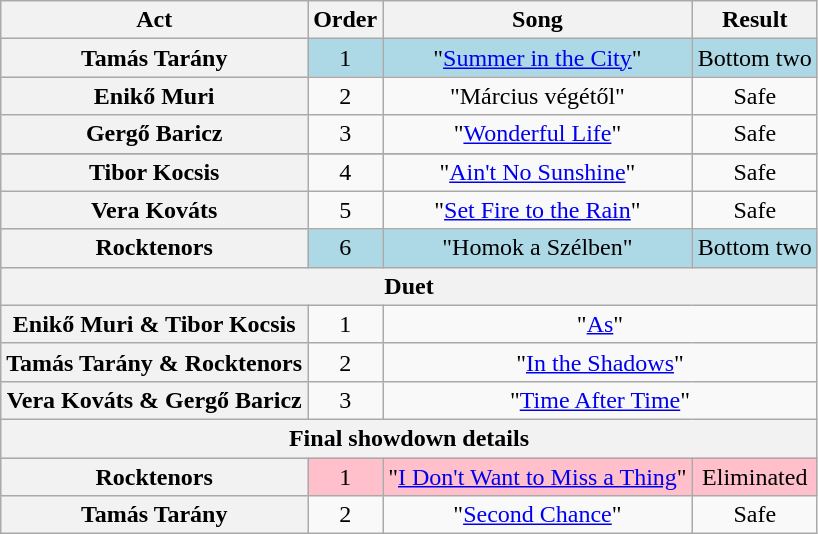<table class="wikitable" style="text-align:center;">
<tr>
<th scope="col">Act</th>
<th scope="col">Order</th>
<th scope="col">Song</th>
<th scope="col">Result</th>
</tr>
<tr bgcolor="lightblue">
<th scope="row">Tamás Tarány</th>
<td>1</td>
<td>"<a href='#'>Summer in the City</a>"</td>
<td>Bottom two</td>
</tr>
<tr>
<th scope="row">Enikő Muri</th>
<td>2</td>
<td>"Március végétől"</td>
<td>Safe</td>
</tr>
<tr>
<th scope="row">Gergő Baricz</th>
<td>3</td>
<td>"<a href='#'>Wonderful Life</a>"</td>
<td>Safe</td>
</tr>
<tr>
</tr>
<tr>
<th scope="row">Tibor Kocsis</th>
<td>4</td>
<td>"<a href='#'>Ain't No Sunshine</a>"</td>
<td>Safe</td>
</tr>
<tr>
<th scope="row">Vera Kováts</th>
<td>5</td>
<td>"<a href='#'>Set Fire to the Rain</a>"</td>
<td>Safe</td>
</tr>
<tr bgcolor="lightblue">
<th scope="row">Rocktenors</th>
<td>6</td>
<td>"Homok a Szélben"</td>
<td>Bottom two</td>
</tr>
<tr>
<th scope="col" colspan="7">Duet</th>
</tr>
<tr>
<th scope="row">Enikő Muri & Tibor Kocsis</th>
<td>1</td>
<td colspan="2">"<a href='#'>As</a>"</td>
</tr>
<tr>
<th scope="row">Tamás Tarány & Rocktenors</th>
<td>2</td>
<td colspan="2">"<a href='#'>In the Shadows</a>"</td>
</tr>
<tr>
<th scope="row">Vera Kováts & Gergő Baricz</th>
<td>3</td>
<td colspan="2">"<a href='#'>Time After Time</a>"</td>
</tr>
<tr>
<th scope="col" colspan="7">Final showdown details</th>
</tr>
<tr bgcolor="pink">
<th scope="row">Rocktenors</th>
<td>1</td>
<td>"<a href='#'>I Don't Want to Miss a Thing</a>"</td>
<td>Eliminated</td>
</tr>
<tr>
<th scope="row">Tamás Tarány</th>
<td>2</td>
<td>"<a href='#'>Second Chance</a>"</td>
<td>Safe</td>
</tr>
</table>
